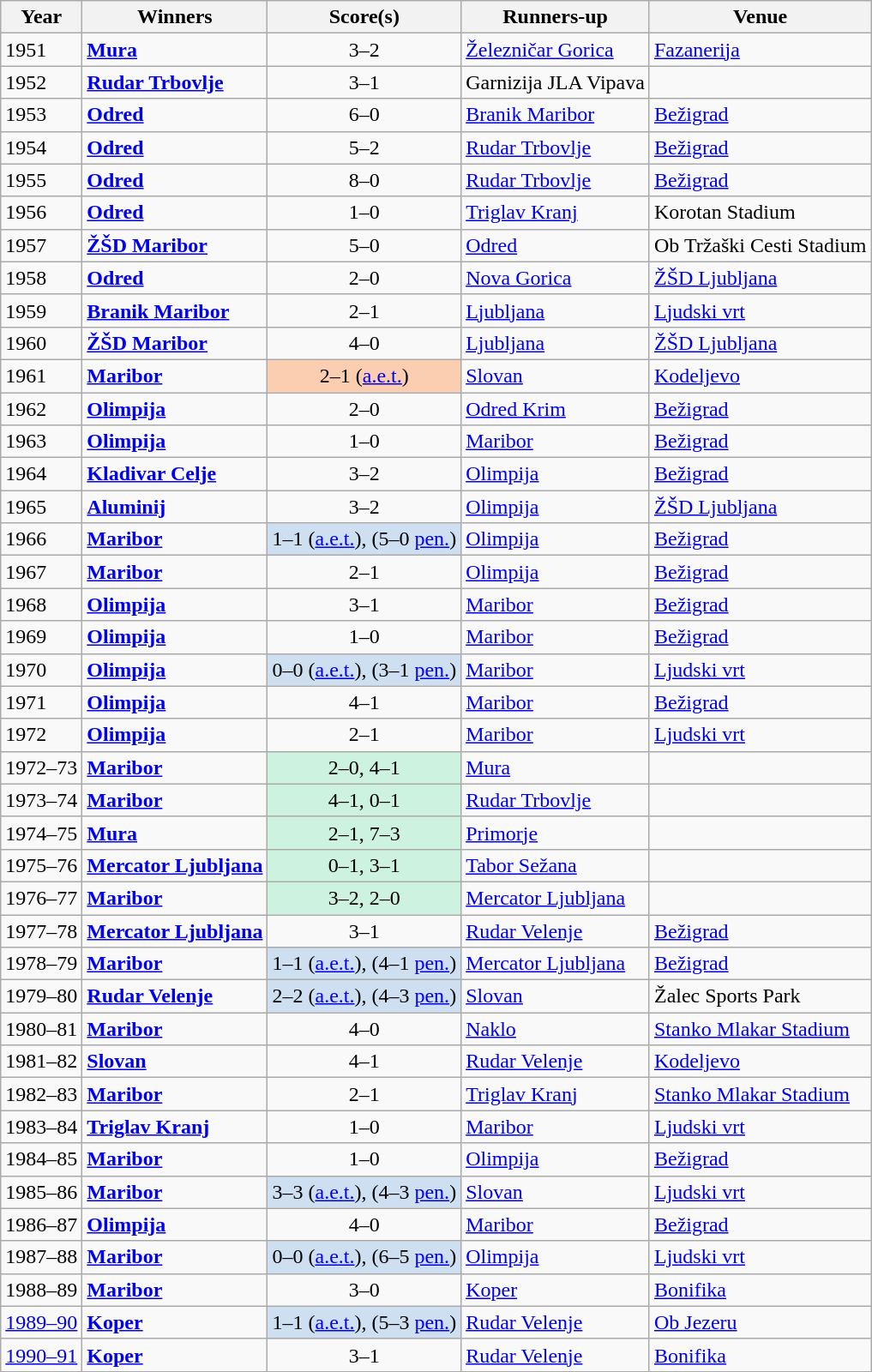<table class="sortable wikitable">
<tr>
<th>Year</th>
<th>Winners</th>
<th>Score(s)</th>
<th>Runners-up</th>
<th>Venue</th>
</tr>
<tr>
<td>1951</td>
<td><strong><a href='#'>Mura</a></strong></td>
<td align=center>3–2</td>
<td><a href='#'>Železničar Gorica</a></td>
<td><a href='#'>Fazanerija</a></td>
</tr>
<tr>
<td>1952</td>
<td><strong><a href='#'>Rudar Trbovlje</a></strong></td>
<td align=center>3–1</td>
<td>Garnizija JLA Vipava</td>
<td></td>
</tr>
<tr>
<td>1953</td>
<td><strong><a href='#'>Odred</a></strong></td>
<td align=center>6–0</td>
<td><a href='#'>Branik Maribor</a></td>
<td><a href='#'>Bežigrad</a></td>
</tr>
<tr>
<td>1954</td>
<td><strong><a href='#'>Odred</a></strong></td>
<td align=center>5–2</td>
<td><a href='#'>Rudar Trbovlje</a></td>
<td><a href='#'>Bežigrad</a></td>
</tr>
<tr>
<td>1955</td>
<td><strong><a href='#'>Odred</a></strong></td>
<td align=center>8–0</td>
<td><a href='#'>Rudar Trbovlje</a></td>
<td><a href='#'>Bežigrad</a></td>
</tr>
<tr>
<td>1956</td>
<td><strong><a href='#'>Odred</a></strong></td>
<td align=center>1–0</td>
<td><a href='#'>Triglav Kranj</a></td>
<td>Korotan Stadium</td>
</tr>
<tr>
<td>1957</td>
<td><strong><a href='#'>ŽŠD Maribor</a></strong></td>
<td align=center>5–0</td>
<td><a href='#'>Odred</a></td>
<td>Ob Tržaški Cesti Stadium</td>
</tr>
<tr>
<td>1958</td>
<td><strong><a href='#'>Odred</a></strong></td>
<td align=center>2–0</td>
<td><a href='#'>Nova Gorica</a></td>
<td><a href='#'>ŽŠD Ljubljana</a></td>
</tr>
<tr>
<td>1959</td>
<td><strong><a href='#'>Branik Maribor</a></strong></td>
<td align=center>2–1</td>
<td><a href='#'>Ljubljana</a></td>
<td><a href='#'>Ljudski vrt</a></td>
</tr>
<tr>
<td>1960</td>
<td><strong><a href='#'>ŽŠD Maribor</a></strong></td>
<td align=center>4–0</td>
<td><a href='#'>Ljubljana</a></td>
<td><a href='#'>ŽŠD Ljubljana</a></td>
</tr>
<tr>
<td>1961</td>
<td><strong><a href='#'>Maribor</a></strong></td>
<td align=center style="background-color:#FBCEB1">2–1 (<a href='#'>a.e.t.</a>)</td>
<td><a href='#'>Slovan</a></td>
<td><a href='#'>Kodeljevo</a></td>
</tr>
<tr>
<td>1962</td>
<td><strong><a href='#'>Olimpija</a></strong></td>
<td align=center>2–0</td>
<td><a href='#'>Odred Krim</a></td>
<td><a href='#'>Bežigrad</a></td>
</tr>
<tr>
<td>1963</td>
<td><strong><a href='#'>Olimpija</a></strong></td>
<td align=center>1–0</td>
<td><a href='#'>Maribor</a></td>
<td><a href='#'>Bežigrad</a></td>
</tr>
<tr>
<td>1964</td>
<td><strong><a href='#'>Kladivar Celje</a></strong></td>
<td align=center>3–2</td>
<td><a href='#'>Olimpija</a></td>
<td><a href='#'>Bežigrad</a></td>
</tr>
<tr>
<td>1965</td>
<td><strong><a href='#'>Aluminij</a></strong></td>
<td align=center>3–2</td>
<td><a href='#'>Olimpija</a></td>
<td><a href='#'>ŽŠD Ljubljana</a></td>
</tr>
<tr>
<td>1966</td>
<td><strong><a href='#'>Maribor</a></strong></td>
<td align=center style="background-color:#cedff2">1–1 (<a href='#'>a.e.t.</a>), (5–0 <a href='#'>pen.</a>)</td>
<td><a href='#'>Olimpija</a></td>
<td><a href='#'>Bežigrad</a></td>
</tr>
<tr>
<td>1967</td>
<td><strong><a href='#'>Maribor</a></strong></td>
<td align=center>2–1</td>
<td><a href='#'>Olimpija</a></td>
<td><a href='#'>Bežigrad</a></td>
</tr>
<tr>
<td>1968</td>
<td><strong><a href='#'>Olimpija</a></strong></td>
<td align=center>3–1</td>
<td><a href='#'>Maribor</a></td>
<td><a href='#'>Bežigrad</a></td>
</tr>
<tr>
<td>1969</td>
<td><strong><a href='#'>Olimpija</a></strong></td>
<td align=center>1–0</td>
<td><a href='#'>Maribor</a></td>
<td><a href='#'>Bežigrad</a></td>
</tr>
<tr>
<td>1970</td>
<td><strong><a href='#'>Olimpija</a></strong></td>
<td align=center style="background-color:#cedff2">0–0 (<a href='#'>a.e.t.</a>), (3–1 <a href='#'>pen.</a>)</td>
<td><a href='#'>Maribor</a></td>
<td><a href='#'>Ljudski vrt</a></td>
</tr>
<tr>
<td>1971</td>
<td><strong><a href='#'>Olimpija</a></strong></td>
<td align=center>4–1</td>
<td><a href='#'>Maribor</a></td>
<td><a href='#'>Bežigrad</a></td>
</tr>
<tr>
<td>1972</td>
<td><strong><a href='#'>Olimpija</a></strong></td>
<td align=center>2–1</td>
<td><a href='#'>Maribor</a></td>
<td><a href='#'>Ljudski vrt</a></td>
</tr>
<tr>
<td>1972–73</td>
<td><strong><a href='#'>Maribor</a></strong></td>
<td align=center style="background-color:#cef2e0">2–0, 4–1</td>
<td><a href='#'>Mura</a></td>
<td></td>
</tr>
<tr>
<td>1973–74</td>
<td><strong><a href='#'>Maribor</a></strong></td>
<td align=center style="background-color:#cef2e0">4–1, 0–1</td>
<td><a href='#'>Rudar Trbovlje</a></td>
<td></td>
</tr>
<tr>
<td>1974–75</td>
<td><strong><a href='#'>Mura</a></strong></td>
<td align=center style="background-color:#cef2e0">2–1, 7–3</td>
<td><a href='#'>Primorje</a></td>
<td></td>
</tr>
<tr>
<td>1975–76</td>
<td><strong><a href='#'>Mercator Ljubljana</a></strong></td>
<td align=center style="background-color:#cef2e0">0–1, 3–1</td>
<td><a href='#'>Tabor Sežana</a></td>
<td></td>
</tr>
<tr>
<td>1976–77</td>
<td><strong><a href='#'>Maribor</a></strong></td>
<td align=center style="background-color:#cef2e0">3–2, 2–0</td>
<td><a href='#'>Mercator Ljubljana</a></td>
<td></td>
</tr>
<tr>
<td>1977–78</td>
<td><strong><a href='#'>Mercator Ljubljana</a></strong></td>
<td align=center>3–1</td>
<td><a href='#'>Rudar Velenje</a></td>
<td><a href='#'>Bežigrad</a></td>
</tr>
<tr>
<td>1978–79</td>
<td><strong><a href='#'>Maribor</a></strong></td>
<td align=center style="background-color:#cedff2">1–1 (<a href='#'>a.e.t.</a>), (4–1 <a href='#'>pen.</a>)</td>
<td><a href='#'>Mercator Ljubljana</a></td>
<td><a href='#'>Bežigrad</a></td>
</tr>
<tr>
<td>1979–80</td>
<td><strong><a href='#'>Rudar Velenje</a></strong></td>
<td align=center style="background-color:#cedff2">2–2 (<a href='#'>a.e.t.</a>), (4–3 <a href='#'>pen.</a>)</td>
<td><a href='#'>Slovan</a></td>
<td>Žalec Sports Park</td>
</tr>
<tr>
<td>1980–81</td>
<td><strong><a href='#'>Maribor</a></strong></td>
<td align=center>4–0</td>
<td><a href='#'>Naklo</a></td>
<td><a href='#'>Stanko Mlakar Stadium</a></td>
</tr>
<tr>
<td>1981–82</td>
<td><strong><a href='#'>Slovan</a></strong></td>
<td align=center>4–1</td>
<td><a href='#'>Rudar Velenje</a></td>
<td><a href='#'>Kodeljevo</a></td>
</tr>
<tr>
<td>1982–83</td>
<td><strong><a href='#'>Maribor</a></strong></td>
<td align=center>2–1</td>
<td><a href='#'>Triglav Kranj</a></td>
<td><a href='#'>Stanko Mlakar Stadium</a></td>
</tr>
<tr>
<td>1983–84</td>
<td><strong><a href='#'>Triglav Kranj</a></strong></td>
<td align=center>1–0</td>
<td><a href='#'>Maribor</a></td>
<td><a href='#'>Ljudski vrt</a></td>
</tr>
<tr>
<td>1984–85</td>
<td><strong><a href='#'>Maribor</a></strong></td>
<td align=center>1–0</td>
<td><a href='#'>Olimpija</a></td>
<td><a href='#'>Bežigrad</a></td>
</tr>
<tr>
<td>1985–86</td>
<td><strong><a href='#'>Maribor</a></strong></td>
<td align=center style="background-color:#cedff2">3–3 (<a href='#'>a.e.t.</a>), (4–3 <a href='#'>pen.</a>)</td>
<td><a href='#'>Slovan</a></td>
<td><a href='#'>Ljudski vrt</a></td>
</tr>
<tr>
<td>1986–87</td>
<td><strong><a href='#'>Olimpija</a></strong></td>
<td align=center>4–0</td>
<td><a href='#'>Maribor</a></td>
<td><a href='#'>Bežigrad</a></td>
</tr>
<tr>
<td>1987–88</td>
<td><strong><a href='#'>Maribor</a></strong></td>
<td align=center style="background-color:#cedff2">0–0 (<a href='#'>a.e.t.</a>), (6–5 <a href='#'>pen.</a>)</td>
<td><a href='#'>Olimpija</a></td>
<td><a href='#'>Ljudski vrt</a></td>
</tr>
<tr>
<td>1988–89</td>
<td><strong><a href='#'>Maribor</a></strong></td>
<td align=center>3–0</td>
<td><a href='#'>Koper</a></td>
<td><a href='#'>Bonifika</a></td>
</tr>
<tr>
<td><a href='#'>1989–90</a></td>
<td><strong><a href='#'>Koper</a></strong></td>
<td align=center style="background-color:#cedff2">1–1 (<a href='#'>a.e.t.</a>), (5–3 <a href='#'>pen.</a>)</td>
<td><a href='#'>Rudar Velenje</a></td>
<td><a href='#'>Ob Jezeru</a></td>
</tr>
<tr>
<td><a href='#'>1990–91</a></td>
<td><strong><a href='#'>Koper</a></strong></td>
<td align=center>3–1</td>
<td><a href='#'>Rudar Velenje</a></td>
<td><a href='#'>Bonifika</a></td>
</tr>
<tr>
</tr>
</table>
